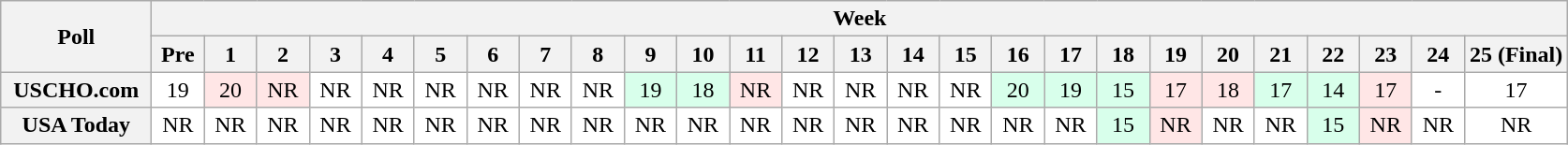<table class="wikitable" style="white-space:nowrap;">
<tr>
<th scope="col" width="100" rowspan="2">Poll</th>
<th colspan="26">Week</th>
</tr>
<tr>
<th scope="col" width="30">Pre</th>
<th scope="col" width="30">1</th>
<th scope="col" width="30">2</th>
<th scope="col" width="30">3</th>
<th scope="col" width="30">4</th>
<th scope="col" width="30">5</th>
<th scope="col" width="30">6</th>
<th scope="col" width="30">7</th>
<th scope="col" width="30">8</th>
<th scope="col" width="30">9</th>
<th scope="col" width="30">10</th>
<th scope="col" width="30">11</th>
<th scope="col" width="30">12</th>
<th scope="col" width="30">13</th>
<th scope="col" width="30">14</th>
<th scope="col" width="30">15</th>
<th scope="col" width="30">16</th>
<th scope="col" width="30">17</th>
<th scope="col" width="30">18</th>
<th scope="col" width="30">19</th>
<th scope="col" width="30">20</th>
<th scope="col" width="30">21</th>
<th scope="col" width="30">22</th>
<th scope="col" width="30">23</th>
<th scope="col" width="30">24</th>
<th scope="col" width="30">25 (Final)</th>
</tr>
<tr style="text-align:center;">
<th>USCHO.com</th>
<td bgcolor=FFFFFF>19</td>
<td bgcolor=FFE6E6>20</td>
<td bgcolor=FFE6E6>NR</td>
<td bgcolor=FFFFFF>NR</td>
<td bgcolor=FFFFFF>NR</td>
<td bgcolor=FFFFFF>NR</td>
<td bgcolor=FFFFFF>NR</td>
<td bgcolor=FFFFFF>NR</td>
<td bgcolor=FFFFFF>NR</td>
<td bgcolor=D8FFEB>19</td>
<td bgcolor=D8FFEB>18</td>
<td bgcolor=FFE6E6>NR</td>
<td bgcolor=FFFFFF>NR</td>
<td bgcolor=FFFFFF>NR</td>
<td bgcolor=FFFFFF>NR</td>
<td bgcolor=FFFFFF>NR</td>
<td bgcolor=D8FFEB>20</td>
<td bgcolor=D8FFEB>19</td>
<td bgcolor=D8FFEB>15</td>
<td bgcolor=FFE6E6>17</td>
<td bgcolor=FFE6E6>18</td>
<td bgcolor=D8FFEB>17</td>
<td bgcolor=D8FFEB>14</td>
<td bgcolor=FFE6E6>17</td>
<td bgcolor=FFFFFF>-</td>
<td bgcolor=FFFFFF>17</td>
</tr>
<tr style="text-align:center;">
<th>USA Today</th>
<td bgcolor=FFFFFF>NR</td>
<td bgcolor=FFFFFF>NR</td>
<td bgcolor=FFFFFF>NR</td>
<td bgcolor=FFFFFF>NR</td>
<td bgcolor=FFFFFF>NR</td>
<td bgcolor=FFFFFF>NR</td>
<td bgcolor=FFFFFF>NR</td>
<td bgcolor=FFFFFF>NR</td>
<td bgcolor=FFFFFF>NR</td>
<td bgcolor=FFFFFF>NR</td>
<td bgcolor=FFFFFF>NR</td>
<td bgcolor=FFFFFF>NR</td>
<td bgcolor=FFFFFF>NR</td>
<td bgcolor=FFFFFF>NR</td>
<td bgcolor=FFFFFF>NR</td>
<td bgcolor=FFFFFF>NR</td>
<td bgcolor=FFFFFF>NR</td>
<td bgcolor=FFFFFF>NR</td>
<td bgcolor=D8FFEB>15</td>
<td bgcolor=FFE6E6>NR</td>
<td bgcolor=FFFFFF>NR</td>
<td bgcolor=FFFFFF>NR</td>
<td bgcolor=D8FFEB>15</td>
<td bgcolor=FFE6E6>NR</td>
<td bgcolor=FFFFFF>NR</td>
<td bgcolor=FFFFFF>NR</td>
</tr>
</table>
